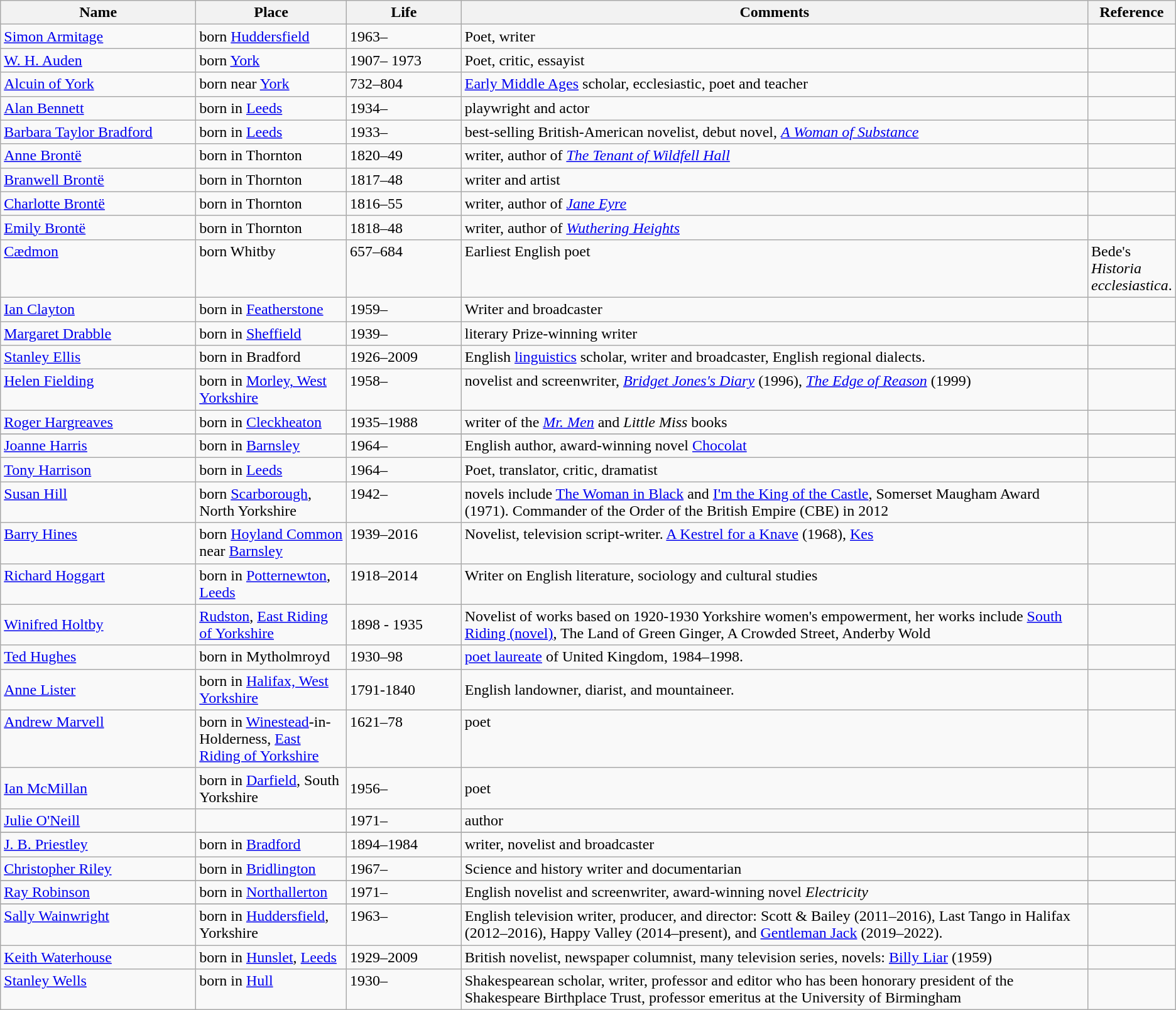<table class=wikitable>
<tr>
<th style="width:17%;">Name</th>
<th style="width:13%;">Place</th>
<th style="width:10%;">Life</th>
<th style="width:55%;">Comments</th>
<th style="width:5%;">Reference</th>
</tr>
<tr valign="top">
<td><a href='#'>Simon Armitage</a></td>
<td>born <a href='#'>Huddersfield</a></td>
<td>1963–</td>
<td>Poet, writer</td>
<td></td>
</tr>
<tr valign="top">
<td><a href='#'>W. H. Auden</a></td>
<td>born <a href='#'>York</a></td>
<td>1907– 1973</td>
<td>Poet, critic, essayist</td>
<td></td>
</tr>
<tr valign="top">
<td><a href='#'>Alcuin of York</a></td>
<td>born near <a href='#'>York</a></td>
<td>732–804</td>
<td><a href='#'>Early Middle Ages</a> scholar, ecclesiastic, poet and teacher</td>
<td></td>
</tr>
<tr valign="top">
<td><a href='#'>Alan Bennett</a></td>
<td>born in <a href='#'>Leeds</a></td>
<td>1934–</td>
<td>playwright and actor</td>
<td></td>
</tr>
<tr valign="top">
<td><a href='#'>Barbara Taylor Bradford</a></td>
<td>born in <a href='#'>Leeds</a></td>
<td>1933–</td>
<td>best-selling British-American novelist, debut novel, <em><a href='#'>A Woman of Substance</a></em></td>
<td></td>
</tr>
<tr valign="top">
<td><a href='#'>Anne Brontë</a></td>
<td>born in Thornton</td>
<td>1820–49</td>
<td>writer, author of <em><a href='#'>The Tenant of Wildfell Hall</a></em></td>
<td></td>
</tr>
<tr valign="top">
<td><a href='#'>Branwell Brontë</a></td>
<td>born in Thornton</td>
<td>1817–48</td>
<td>writer and artist</td>
<td></td>
</tr>
<tr valign="top">
<td><a href='#'>Charlotte Brontë</a></td>
<td>born in Thornton</td>
<td>1816–55</td>
<td>writer, author of <em><a href='#'>Jane Eyre</a></em></td>
<td></td>
</tr>
<tr valign="top">
<td><a href='#'>Emily Brontë</a></td>
<td>born in Thornton</td>
<td>1818–48</td>
<td>writer, author of <em><a href='#'>Wuthering Heights</a></em></td>
<td></td>
</tr>
<tr valign="top">
<td><a href='#'>Cædmon</a></td>
<td>born Whitby</td>
<td>657–684</td>
<td>Earliest English poet</td>
<td>Bede's <em>Historia ecclesiastica</em>.</td>
</tr>
<tr valign="top">
<td><a href='#'>Ian Clayton</a></td>
<td>born in <a href='#'>Featherstone</a></td>
<td>1959–</td>
<td>Writer and broadcaster</td>
<td></td>
</tr>
<tr valign="top">
<td><a href='#'>Margaret Drabble</a></td>
<td>born in <a href='#'>Sheffield</a></td>
<td>1939–</td>
<td>literary Prize-winning writer</td>
<td></td>
</tr>
<tr valign="top">
<td><a href='#'>Stanley Ellis</a></td>
<td>born in Bradford</td>
<td>1926–2009</td>
<td>English <a href='#'>linguistics</a> scholar, writer and broadcaster, English regional dialects.</td>
<td></td>
</tr>
<tr valign="top">
<td><a href='#'>Helen Fielding</a></td>
<td>born in <a href='#'>Morley, West Yorkshire</a></td>
<td>1958–</td>
<td>novelist and screenwriter, <em><a href='#'>Bridget Jones's Diary</a></em> (1996), <em><a href='#'>The Edge of Reason</a></em> (1999)</td>
<td></td>
</tr>
<tr valign="top">
<td><a href='#'>Roger Hargreaves</a></td>
<td>born in <a href='#'>Cleckheaton</a></td>
<td>1935–1988</td>
<td>writer of the <em><a href='#'>Mr. Men</a></em> and <em>Little Miss</em> books</td>
<td></td>
</tr>
<tr valign="top">
</tr>
<tr valign="top">
<td><a href='#'>Joanne Harris</a></td>
<td>born in <a href='#'>Barnsley</a></td>
<td>1964–</td>
<td>English author, award-winning novel <a href='#'>Chocolat</a></td>
<td></td>
</tr>
<tr valign="top">
<td><a href='#'>Tony Harrison</a></td>
<td>born in <a href='#'>Leeds</a></td>
<td>1964–</td>
<td>Poet, translator, critic, dramatist</td>
<td></td>
</tr>
<tr valign="top">
<td><a href='#'>Susan Hill</a></td>
<td>born <a href='#'>Scarborough</a>, North Yorkshire</td>
<td>1942–</td>
<td>novels include <a href='#'>The Woman in Black</a> and <a href='#'>I'm the King of the Castle</a>, Somerset Maugham Award (1971). Commander of the Order of the British Empire (CBE) in 2012</td>
<td></td>
</tr>
<tr valign="top">
<td><a href='#'>Barry Hines</a></td>
<td>born <a href='#'>Hoyland Common</a> near <a href='#'>Barnsley</a></td>
<td>1939–2016</td>
<td>Novelist, television script-writer. <a href='#'>A Kestrel for a Knave</a> (1968), <a href='#'>Kes</a></td>
<td></td>
</tr>
<tr valign="top">
<td><a href='#'>Richard Hoggart</a></td>
<td>born in <a href='#'>Potternewton</a>, <a href='#'>Leeds</a></td>
<td>1918–2014</td>
<td>Writer on English literature, sociology and cultural studies</td>
<td></td>
</tr>
<tr>
<td><a href='#'>Winifred Holtby</a></td>
<td><a href='#'>Rudston</a>, <a href='#'>East Riding of Yorkshire</a></td>
<td>1898 - 1935</td>
<td>Novelist of works based on 1920-1930 Yorkshire women's empowerment, her works include <a href='#'>South Riding (novel)</a>,  The Land of Green Ginger, A Crowded Street, Anderby Wold</td>
<td></td>
</tr>
<tr valign="top">
<td><a href='#'>Ted Hughes</a></td>
<td>born in Mytholmroyd</td>
<td>1930–98</td>
<td><a href='#'>poet laureate</a> of United Kingdom, 1984–1998.</td>
<td></td>
</tr>
<tr>
<td><a href='#'>Anne Lister</a></td>
<td>born in <a href='#'>Halifax, West Yorkshire</a></td>
<td>1791-1840</td>
<td>English landowner, diarist, and mountaineer.</td>
<td></td>
</tr>
<tr valign="top">
<td><a href='#'>Andrew Marvell</a></td>
<td>born in <a href='#'>Winestead</a>-in-Holderness, <a href='#'>East Riding of Yorkshire</a></td>
<td>1621–78</td>
<td>poet</td>
<td></td>
</tr>
<tr>
<td><a href='#'>Ian McMillan</a></td>
<td>born in <a href='#'>Darfield</a>, South Yorkshire</td>
<td>1956–</td>
<td>poet</td>
<td></td>
</tr>
<tr>
<td><a href='#'>Julie O'Neill</a></td>
<td></td>
<td>1971–</td>
<td>author</td>
<td></td>
</tr>
<tr>
</tr>
<tr valign="top">
<td><a href='#'>J. B. Priestley</a></td>
<td>born in <a href='#'>Bradford</a></td>
<td>1894–1984</td>
<td>writer, novelist and broadcaster</td>
<td></td>
</tr>
<tr valign="top">
<td><a href='#'>Christopher Riley</a></td>
<td>born in <a href='#'>Bridlington</a></td>
<td>1967–</td>
<td>Science and history writer and documentarian</td>
<td></td>
</tr>
<tr>
</tr>
<tr valign="top">
<td><a href='#'>Ray Robinson</a></td>
<td>born in <a href='#'>Northallerton</a></td>
<td>1971–</td>
<td>English novelist and screenwriter, award-winning novel <em>Electricity</em></td>
<td></td>
</tr>
<tr>
</tr>
<tr valign="top">
<td><a href='#'>Sally Wainwright</a></td>
<td>born in <a href='#'>Huddersfield</a>, Yorkshire</td>
<td>1963–</td>
<td>English television writer, producer, and director: Scott & Bailey (2011–2016), Last Tango in Halifax (2012–2016), Happy Valley (2014–present), and <a href='#'>Gentleman Jack</a> (2019–2022).</td>
<td></td>
</tr>
<tr valign="top">
<td><a href='#'>Keith Waterhouse</a></td>
<td>born in <a href='#'>Hunslet</a>, <a href='#'>Leeds</a></td>
<td>1929–2009</td>
<td>British novelist, newspaper columnist, many television series, novels: <a href='#'>Billy Liar</a> (1959)</td>
<td></td>
</tr>
<tr valign="top">
<td><a href='#'>Stanley Wells</a></td>
<td>born in <a href='#'>Hull</a></td>
<td>1930–</td>
<td>Shakespearean scholar, writer, professor and editor who has been honorary president of the Shakespeare Birthplace Trust, professor emeritus at the University of Birmingham</td>
<td></td>
</tr>
</table>
